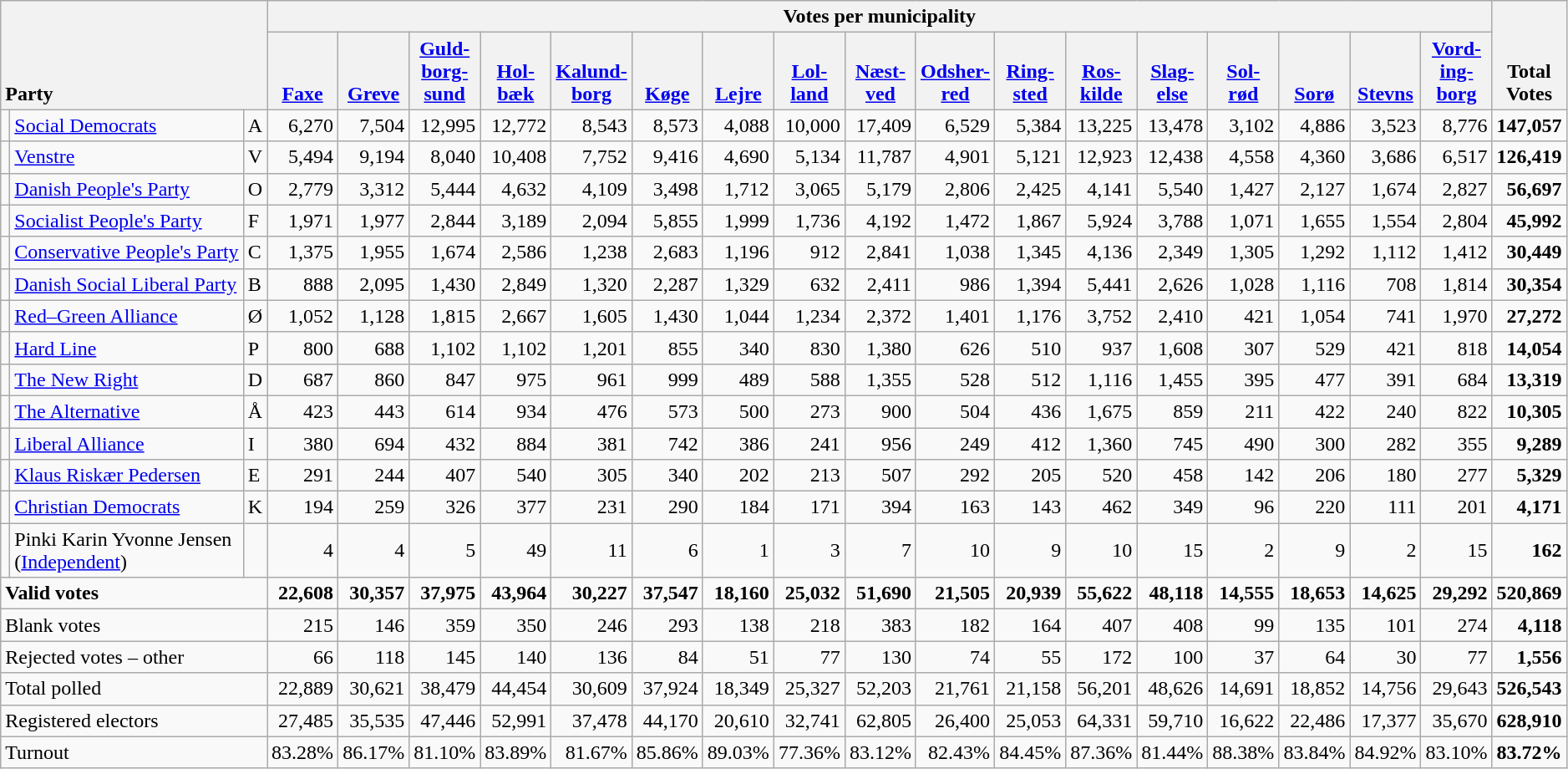<table class="wikitable" border="1" style="text-align:right;">
<tr>
<th style="text-align:left;" valign=bottom rowspan=2 colspan=3>Party</th>
<th colspan=17>Votes per municipality</th>
<th align=center valign=bottom rowspan=2 width="50">Total Votes</th>
</tr>
<tr>
<th align=center valign=bottom width="50"><a href='#'>Faxe</a></th>
<th align=center valign=bottom width="50"><a href='#'>Greve</a></th>
<th align=center valign=bottom width="50"><a href='#'>Guld- borg- sund</a></th>
<th align=center valign=bottom width="50"><a href='#'>Hol- bæk</a></th>
<th align=center valign=bottom width="50"><a href='#'>Kalund- borg</a></th>
<th align=center valign=bottom width="50"><a href='#'>Køge</a></th>
<th align=center valign=bottom width="50"><a href='#'>Lejre</a></th>
<th align=center valign=bottom width="50"><a href='#'>Lol- land</a></th>
<th align=center valign=bottom width="50"><a href='#'>Næst- ved</a></th>
<th align=center valign=bottom width="50"><a href='#'>Odsher- red</a></th>
<th align=center valign=bottom width="50"><a href='#'>Ring- sted</a></th>
<th align=center valign=bottom width="50"><a href='#'>Ros- kilde</a></th>
<th align=center valign=bottom width="50"><a href='#'>Slag- else</a></th>
<th align=center valign=bottom width="50"><a href='#'>Sol- rød</a></th>
<th align=center valign=bottom width="50"><a href='#'>Sorø</a></th>
<th align=center valign=bottom width="50"><a href='#'>Stevns</a></th>
<th align=center valign=bottom width="50"><a href='#'>Vord- ing- borg</a></th>
</tr>
<tr>
<td></td>
<td align=left><a href='#'>Social Democrats</a></td>
<td align=left>A</td>
<td>6,270</td>
<td>7,504</td>
<td>12,995</td>
<td>12,772</td>
<td>8,543</td>
<td>8,573</td>
<td>4,088</td>
<td>10,000</td>
<td>17,409</td>
<td>6,529</td>
<td>5,384</td>
<td>13,225</td>
<td>13,478</td>
<td>3,102</td>
<td>4,886</td>
<td>3,523</td>
<td>8,776</td>
<td><strong>147,057</strong></td>
</tr>
<tr>
<td></td>
<td align=left><a href='#'>Venstre</a></td>
<td align=left>V</td>
<td>5,494</td>
<td>9,194</td>
<td>8,040</td>
<td>10,408</td>
<td>7,752</td>
<td>9,416</td>
<td>4,690</td>
<td>5,134</td>
<td>11,787</td>
<td>4,901</td>
<td>5,121</td>
<td>12,923</td>
<td>12,438</td>
<td>4,558</td>
<td>4,360</td>
<td>3,686</td>
<td>6,517</td>
<td><strong>126,419</strong></td>
</tr>
<tr>
<td></td>
<td align=left><a href='#'>Danish People's Party</a></td>
<td align=left>O</td>
<td>2,779</td>
<td>3,312</td>
<td>5,444</td>
<td>4,632</td>
<td>4,109</td>
<td>3,498</td>
<td>1,712</td>
<td>3,065</td>
<td>5,179</td>
<td>2,806</td>
<td>2,425</td>
<td>4,141</td>
<td>5,540</td>
<td>1,427</td>
<td>2,127</td>
<td>1,674</td>
<td>2,827</td>
<td><strong>56,697</strong></td>
</tr>
<tr>
<td></td>
<td align=left><a href='#'>Socialist People's Party</a></td>
<td align=left>F</td>
<td>1,971</td>
<td>1,977</td>
<td>2,844</td>
<td>3,189</td>
<td>2,094</td>
<td>5,855</td>
<td>1,999</td>
<td>1,736</td>
<td>4,192</td>
<td>1,472</td>
<td>1,867</td>
<td>5,924</td>
<td>3,788</td>
<td>1,071</td>
<td>1,655</td>
<td>1,554</td>
<td>2,804</td>
<td><strong>45,992</strong></td>
</tr>
<tr>
<td></td>
<td align=left style="white-space: nowrap;"><a href='#'>Conservative People's Party</a></td>
<td align=left>C</td>
<td>1,375</td>
<td>1,955</td>
<td>1,674</td>
<td>2,586</td>
<td>1,238</td>
<td>2,683</td>
<td>1,196</td>
<td>912</td>
<td>2,841</td>
<td>1,038</td>
<td>1,345</td>
<td>4,136</td>
<td>2,349</td>
<td>1,305</td>
<td>1,292</td>
<td>1,112</td>
<td>1,412</td>
<td><strong>30,449</strong></td>
</tr>
<tr>
<td></td>
<td align=left><a href='#'>Danish Social Liberal Party</a></td>
<td align=left>B</td>
<td>888</td>
<td>2,095</td>
<td>1,430</td>
<td>2,849</td>
<td>1,320</td>
<td>2,287</td>
<td>1,329</td>
<td>632</td>
<td>2,411</td>
<td>986</td>
<td>1,394</td>
<td>5,441</td>
<td>2,626</td>
<td>1,028</td>
<td>1,116</td>
<td>708</td>
<td>1,814</td>
<td><strong>30,354</strong></td>
</tr>
<tr>
<td></td>
<td align=left><a href='#'>Red–Green Alliance</a></td>
<td align=left>Ø</td>
<td>1,052</td>
<td>1,128</td>
<td>1,815</td>
<td>2,667</td>
<td>1,605</td>
<td>1,430</td>
<td>1,044</td>
<td>1,234</td>
<td>2,372</td>
<td>1,401</td>
<td>1,176</td>
<td>3,752</td>
<td>2,410</td>
<td>421</td>
<td>1,054</td>
<td>741</td>
<td>1,970</td>
<td><strong>27,272</strong></td>
</tr>
<tr>
<td></td>
<td align=left><a href='#'>Hard Line</a></td>
<td align=left>P</td>
<td>800</td>
<td>688</td>
<td>1,102</td>
<td>1,102</td>
<td>1,201</td>
<td>855</td>
<td>340</td>
<td>830</td>
<td>1,380</td>
<td>626</td>
<td>510</td>
<td>937</td>
<td>1,608</td>
<td>307</td>
<td>529</td>
<td>421</td>
<td>818</td>
<td><strong>14,054</strong></td>
</tr>
<tr>
<td></td>
<td align=left><a href='#'>The New Right</a></td>
<td align=left>D</td>
<td>687</td>
<td>860</td>
<td>847</td>
<td>975</td>
<td>961</td>
<td>999</td>
<td>489</td>
<td>588</td>
<td>1,355</td>
<td>528</td>
<td>512</td>
<td>1,116</td>
<td>1,455</td>
<td>395</td>
<td>477</td>
<td>391</td>
<td>684</td>
<td><strong>13,319</strong></td>
</tr>
<tr>
<td></td>
<td align=left><a href='#'>The Alternative</a></td>
<td align=left>Å</td>
<td>423</td>
<td>443</td>
<td>614</td>
<td>934</td>
<td>476</td>
<td>573</td>
<td>500</td>
<td>273</td>
<td>900</td>
<td>504</td>
<td>436</td>
<td>1,675</td>
<td>859</td>
<td>211</td>
<td>422</td>
<td>240</td>
<td>822</td>
<td><strong>10,305</strong></td>
</tr>
<tr>
<td></td>
<td align=left><a href='#'>Liberal Alliance</a></td>
<td align=left>I</td>
<td>380</td>
<td>694</td>
<td>432</td>
<td>884</td>
<td>381</td>
<td>742</td>
<td>386</td>
<td>241</td>
<td>956</td>
<td>249</td>
<td>412</td>
<td>1,360</td>
<td>745</td>
<td>490</td>
<td>300</td>
<td>282</td>
<td>355</td>
<td><strong>9,289</strong></td>
</tr>
<tr>
<td></td>
<td align=left><a href='#'>Klaus Riskær Pedersen</a></td>
<td align=left>E</td>
<td>291</td>
<td>244</td>
<td>407</td>
<td>540</td>
<td>305</td>
<td>340</td>
<td>202</td>
<td>213</td>
<td>507</td>
<td>292</td>
<td>205</td>
<td>520</td>
<td>458</td>
<td>142</td>
<td>206</td>
<td>180</td>
<td>277</td>
<td><strong>5,329</strong></td>
</tr>
<tr>
<td></td>
<td align=left><a href='#'>Christian Democrats</a></td>
<td align=left>K</td>
<td>194</td>
<td>259</td>
<td>326</td>
<td>377</td>
<td>231</td>
<td>290</td>
<td>184</td>
<td>171</td>
<td>394</td>
<td>163</td>
<td>143</td>
<td>462</td>
<td>349</td>
<td>96</td>
<td>220</td>
<td>111</td>
<td>201</td>
<td><strong>4,171</strong></td>
</tr>
<tr>
<td></td>
<td align=left>Pinki Karin Yvonne Jensen (<a href='#'>Independent</a>)</td>
<td></td>
<td>4</td>
<td>4</td>
<td>5</td>
<td>49</td>
<td>11</td>
<td>6</td>
<td>1</td>
<td>3</td>
<td>7</td>
<td>10</td>
<td>9</td>
<td>10</td>
<td>15</td>
<td>2</td>
<td>9</td>
<td>2</td>
<td>15</td>
<td><strong>162</strong></td>
</tr>
<tr style="font-weight:bold">
<td align=left colspan=3>Valid votes</td>
<td>22,608</td>
<td>30,357</td>
<td>37,975</td>
<td>43,964</td>
<td>30,227</td>
<td>37,547</td>
<td>18,160</td>
<td>25,032</td>
<td>51,690</td>
<td>21,505</td>
<td>20,939</td>
<td>55,622</td>
<td>48,118</td>
<td>14,555</td>
<td>18,653</td>
<td>14,625</td>
<td>29,292</td>
<td>520,869</td>
</tr>
<tr>
<td align=left colspan=3>Blank votes</td>
<td>215</td>
<td>146</td>
<td>359</td>
<td>350</td>
<td>246</td>
<td>293</td>
<td>138</td>
<td>218</td>
<td>383</td>
<td>182</td>
<td>164</td>
<td>407</td>
<td>408</td>
<td>99</td>
<td>135</td>
<td>101</td>
<td>274</td>
<td><strong>4,118</strong></td>
</tr>
<tr>
<td align=left colspan=3>Rejected votes – other</td>
<td>66</td>
<td>118</td>
<td>145</td>
<td>140</td>
<td>136</td>
<td>84</td>
<td>51</td>
<td>77</td>
<td>130</td>
<td>74</td>
<td>55</td>
<td>172</td>
<td>100</td>
<td>37</td>
<td>64</td>
<td>30</td>
<td>77</td>
<td><strong>1,556</strong></td>
</tr>
<tr>
<td align=left colspan=3>Total polled</td>
<td>22,889</td>
<td>30,621</td>
<td>38,479</td>
<td>44,454</td>
<td>30,609</td>
<td>37,924</td>
<td>18,349</td>
<td>25,327</td>
<td>52,203</td>
<td>21,761</td>
<td>21,158</td>
<td>56,201</td>
<td>48,626</td>
<td>14,691</td>
<td>18,852</td>
<td>14,756</td>
<td>29,643</td>
<td><strong>526,543</strong></td>
</tr>
<tr>
<td align=left colspan=3>Registered electors</td>
<td>27,485</td>
<td>35,535</td>
<td>47,446</td>
<td>52,991</td>
<td>37,478</td>
<td>44,170</td>
<td>20,610</td>
<td>32,741</td>
<td>62,805</td>
<td>26,400</td>
<td>25,053</td>
<td>64,331</td>
<td>59,710</td>
<td>16,622</td>
<td>22,486</td>
<td>17,377</td>
<td>35,670</td>
<td><strong>628,910</strong></td>
</tr>
<tr>
<td align=left colspan=3>Turnout</td>
<td>83.28%</td>
<td>86.17%</td>
<td>81.10%</td>
<td>83.89%</td>
<td>81.67%</td>
<td>85.86%</td>
<td>89.03%</td>
<td>77.36%</td>
<td>83.12%</td>
<td>82.43%</td>
<td>84.45%</td>
<td>87.36%</td>
<td>81.44%</td>
<td>88.38%</td>
<td>83.84%</td>
<td>84.92%</td>
<td>83.10%</td>
<td><strong>83.72%</strong></td>
</tr>
</table>
